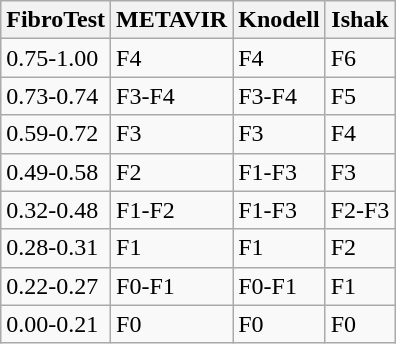<table class="wikitable">
<tr>
<th>FibroTest</th>
<th>METAVIR</th>
<th>Knodell</th>
<th>Ishak</th>
</tr>
<tr>
<td>0.75-1.00</td>
<td>F4</td>
<td>F4</td>
<td>F6</td>
</tr>
<tr>
<td>0.73-0.74</td>
<td>F3-F4</td>
<td>F3-F4</td>
<td>F5</td>
</tr>
<tr>
<td>0.59-0.72</td>
<td>F3</td>
<td>F3</td>
<td>F4</td>
</tr>
<tr>
<td>0.49-0.58</td>
<td>F2</td>
<td>F1-F3</td>
<td>F3</td>
</tr>
<tr>
<td>0.32-0.48</td>
<td>F1-F2</td>
<td>F1-F3</td>
<td>F2-F3</td>
</tr>
<tr>
<td>0.28-0.31</td>
<td>F1</td>
<td>F1</td>
<td>F2</td>
</tr>
<tr>
<td>0.22-0.27</td>
<td>F0-F1</td>
<td>F0-F1</td>
<td>F1</td>
</tr>
<tr>
<td>0.00-0.21</td>
<td>F0</td>
<td>F0</td>
<td>F0</td>
</tr>
</table>
